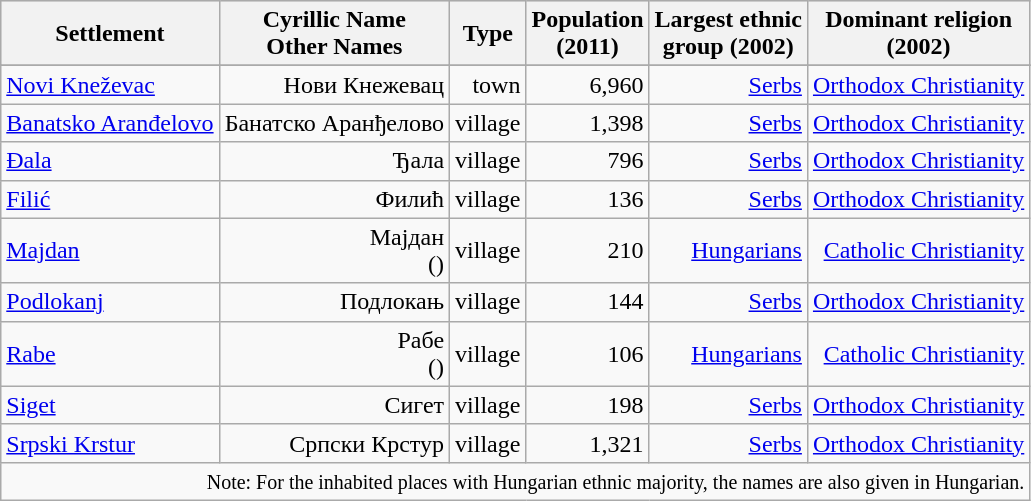<table class="wikitable" style="text-align: right;">
<tr bgcolor="#e0e0e0">
<th rowspan="1">Settlement</th>
<th colspan="1">Cyrillic Name<br>Other Names</th>
<th colspan="1">Type</th>
<th colspan="1">Population<br>(2011)</th>
<th colspan="1">Largest ethnic<br>group (2002)</th>
<th colspan="1">Dominant religion<br>(2002)</th>
</tr>
<tr bgcolor="#e0e0e0">
</tr>
<tr>
<td align="left"><a href='#'>Novi Kneževac</a></td>
<td>Нови Кнежевац</td>
<td>town</td>
<td>6,960</td>
<td><a href='#'>Serbs</a></td>
<td><a href='#'>Orthodox Christianity</a></td>
</tr>
<tr>
<td align="left"><a href='#'>Banatsko Aranđelovo</a></td>
<td>Банатско Аранђелово</td>
<td>village</td>
<td>1,398</td>
<td><a href='#'>Serbs</a></td>
<td><a href='#'>Orthodox Christianity</a></td>
</tr>
<tr>
<td align="left"><a href='#'>Đala</a></td>
<td>Ђала</td>
<td>village</td>
<td>796</td>
<td><a href='#'>Serbs</a></td>
<td><a href='#'>Orthodox Christianity</a></td>
</tr>
<tr>
<td align="left"><a href='#'>Filić</a></td>
<td>Филић</td>
<td>village</td>
<td>136</td>
<td><a href='#'>Serbs</a></td>
<td><a href='#'>Orthodox Christianity</a></td>
</tr>
<tr>
<td align="left"><a href='#'>Majdan</a></td>
<td>Мајдан<br>()</td>
<td>village</td>
<td>210</td>
<td><a href='#'>Hungarians</a></td>
<td><a href='#'>Catholic Christianity</a></td>
</tr>
<tr>
<td align="left"><a href='#'>Podlokanj</a></td>
<td>Подлокањ</td>
<td>village</td>
<td>144</td>
<td><a href='#'>Serbs</a></td>
<td><a href='#'>Orthodox Christianity</a></td>
</tr>
<tr>
<td align="left"><a href='#'>Rabe</a></td>
<td>Рабе<br>()</td>
<td>village</td>
<td>106</td>
<td><a href='#'>Hungarians</a></td>
<td><a href='#'>Catholic Christianity</a></td>
</tr>
<tr>
<td align="left"><a href='#'>Siget</a></td>
<td>Сигет</td>
<td>village</td>
<td>198</td>
<td><a href='#'>Serbs</a></td>
<td><a href='#'>Orthodox Christianity</a></td>
</tr>
<tr>
<td align="left"><a href='#'>Srpski Krstur</a></td>
<td>Српски Крстур</td>
<td>village</td>
<td>1,321</td>
<td><a href='#'>Serbs</a></td>
<td><a href='#'>Orthodox Christianity</a></td>
</tr>
<tr>
<td colspan="19"><small>Note: For the inhabited places with Hungarian ethnic majority, the names are also given in Hungarian.</small></td>
</tr>
</table>
